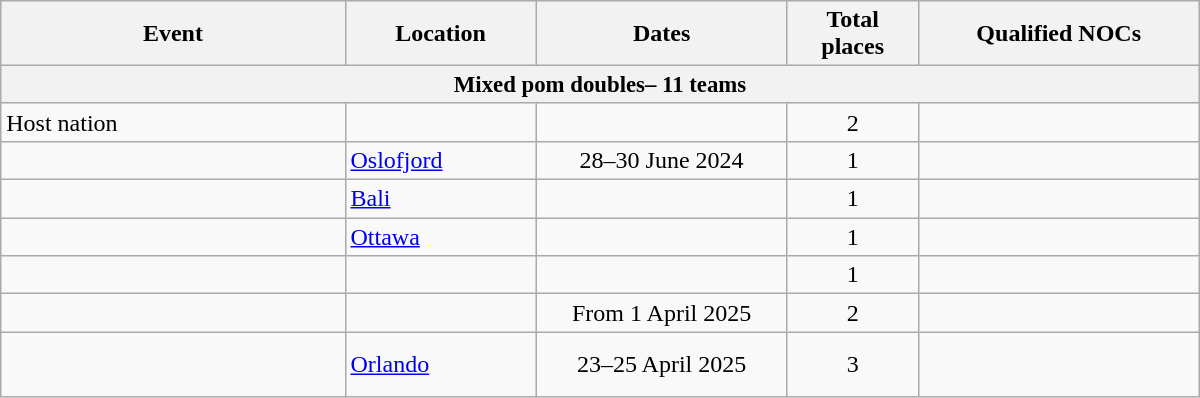<table class="wikitable" width=800>
<tr>
<th>Event</th>
<th width=120>Location</th>
<th width=160>Dates</th>
<th width=80>Total places</th>
<th width=180>Qualified NOCs</th>
</tr>
<tr style="font-size:95%;">
<th colspan=5>Mixed pom doubles– 11 teams</th>
</tr>
<tr>
<td>Host nation</td>
<td></td>
<td></td>
<td align="center">2</td>
<td></td>
</tr>
<tr>
<td></td>
<td> <a href='#'>Oslofjord</a></td>
<td align="center">28–30 June 2024</td>
<td align="center">1</td>
<td></td>
</tr>
<tr>
<td></td>
<td> <a href='#'>Bali</a></td>
<td align="center"></td>
<td align="center">1</td>
<td></td>
</tr>
<tr>
<td></td>
<td> <a href='#'>Ottawa</a></td>
<td align="center"></td>
<td align="center">1</td>
<td></td>
</tr>
<tr>
<td></td>
<td></td>
<td align="center"></td>
<td align="center">1</td>
<td></td>
</tr>
<tr>
<td></td>
<td></td>
<td align="center">From 1 April 2025</td>
<td align="center">2</td>
<td><br></td>
</tr>
<tr>
<td></td>
<td> <a href='#'>Orlando</a></td>
<td align="center">23–25 April 2025</td>
<td align="center">3</td>
<td><br><br></td>
</tr>
</table>
